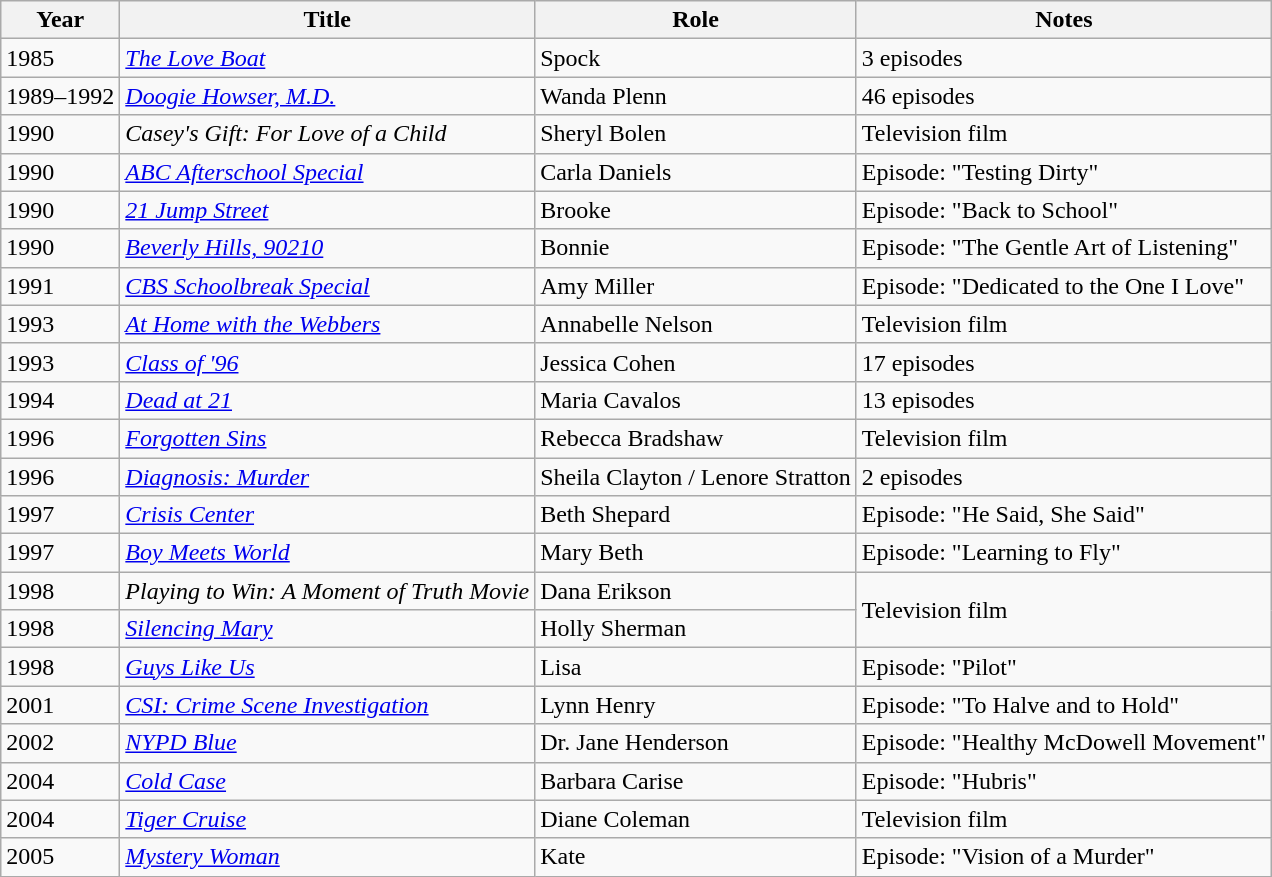<table class="wikitable sortable">
<tr>
<th>Year</th>
<th>Title</th>
<th>Role</th>
<th>Notes</th>
</tr>
<tr>
<td>1985</td>
<td><em><a href='#'>The Love Boat</a></em></td>
<td>Spock</td>
<td>3 episodes</td>
</tr>
<tr>
<td>1989–1992</td>
<td><em><a href='#'>Doogie Howser, M.D.</a></em></td>
<td>Wanda Plenn</td>
<td>46 episodes</td>
</tr>
<tr>
<td>1990</td>
<td><em>Casey's Gift: For Love of a Child</em></td>
<td>Sheryl Bolen</td>
<td>Television film</td>
</tr>
<tr>
<td>1990</td>
<td><em><a href='#'>ABC Afterschool Special</a></em></td>
<td>Carla Daniels</td>
<td>Episode: "Testing Dirty"</td>
</tr>
<tr>
<td>1990</td>
<td><em><a href='#'>21 Jump Street</a></em></td>
<td>Brooke</td>
<td>Episode: "Back to School"</td>
</tr>
<tr>
<td>1990</td>
<td><em><a href='#'>Beverly Hills, 90210</a></em></td>
<td>Bonnie</td>
<td>Episode: "The Gentle Art of Listening"</td>
</tr>
<tr>
<td>1991</td>
<td><em><a href='#'>CBS Schoolbreak Special</a></em></td>
<td>Amy Miller</td>
<td>Episode: "Dedicated to the One I Love"</td>
</tr>
<tr>
<td>1993</td>
<td><em><a href='#'>At Home with the Webbers</a></em></td>
<td>Annabelle Nelson</td>
<td>Television film</td>
</tr>
<tr>
<td>1993</td>
<td><em><a href='#'>Class of '96</a></em></td>
<td>Jessica Cohen</td>
<td>17 episodes</td>
</tr>
<tr>
<td>1994</td>
<td><em><a href='#'>Dead at 21</a></em></td>
<td>Maria Cavalos</td>
<td>13 episodes</td>
</tr>
<tr>
<td>1996</td>
<td><em><a href='#'>Forgotten Sins</a></em></td>
<td>Rebecca Bradshaw</td>
<td>Television film</td>
</tr>
<tr>
<td>1996</td>
<td><em><a href='#'>Diagnosis: Murder</a></em></td>
<td>Sheila Clayton / Lenore Stratton</td>
<td>2 episodes</td>
</tr>
<tr>
<td>1997</td>
<td><em><a href='#'>Crisis Center</a></em></td>
<td>Beth Shepard</td>
<td>Episode: "He Said, She Said"</td>
</tr>
<tr>
<td>1997</td>
<td><em><a href='#'>Boy Meets World</a></em></td>
<td>Mary Beth</td>
<td>Episode: "Learning to Fly"</td>
</tr>
<tr>
<td>1998</td>
<td><em>Playing to Win: A Moment of Truth Movie</em></td>
<td>Dana Erikson</td>
<td rowspan="2">Television film</td>
</tr>
<tr>
<td>1998</td>
<td><em><a href='#'>Silencing Mary</a></em></td>
<td>Holly Sherman</td>
</tr>
<tr>
<td>1998</td>
<td><em><a href='#'>Guys Like Us</a></em></td>
<td>Lisa</td>
<td>Episode: "Pilot"</td>
</tr>
<tr>
<td>2001</td>
<td><em><a href='#'>CSI: Crime Scene Investigation</a></em></td>
<td>Lynn Henry</td>
<td>Episode: "To Halve and to Hold"</td>
</tr>
<tr>
<td>2002</td>
<td><em><a href='#'>NYPD Blue</a></em></td>
<td>Dr. Jane Henderson</td>
<td>Episode: "Healthy McDowell Movement"</td>
</tr>
<tr>
<td>2004</td>
<td><em><a href='#'>Cold Case</a></em></td>
<td>Barbara Carise</td>
<td>Episode: "Hubris"</td>
</tr>
<tr>
<td>2004</td>
<td><a href='#'><em>Tiger Cruise</em></a></td>
<td>Diane Coleman</td>
<td>Television film</td>
</tr>
<tr>
<td>2005</td>
<td><em><a href='#'>Mystery Woman</a></em></td>
<td>Kate</td>
<td>Episode: "Vision of a Murder"</td>
</tr>
</table>
